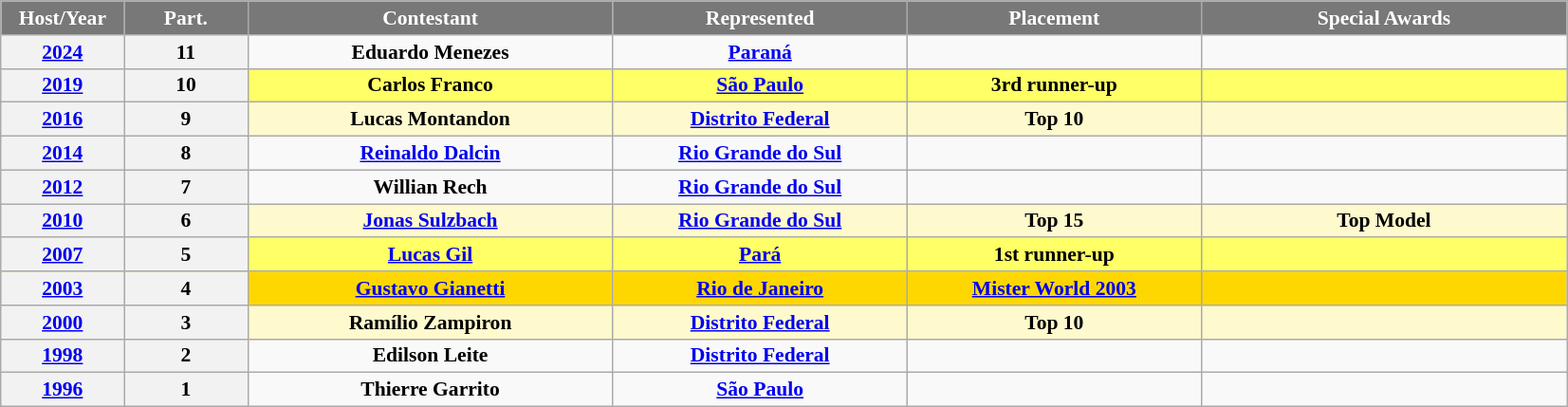<table class="wikitable sortable" style="font-size: 90%; text-align:center">
<tr>
<th width="80" style="background-color:#787878;color:#FFFFFF;">Host/Year</th>
<th width="80" style="background-color:#787878;color:#FFFFFF;">Part.</th>
<th width="250" style="background-color:#787878;color:#FFFFFF;">Contestant</th>
<th width="200" style="background-color:#787878;color:#FFFFFF;">Represented</th>
<th width="200" style="background-color:#787878;color:#FFFFFF;">Placement</th>
<th width="250" style="background-color:#787878;color:#FFFFFF;">Special Awards</th>
</tr>
<tr>
<th> <a href='#'>2024</a></th>
<th>11</th>
<td><strong>Eduardo Menezes</strong></td>
<td><strong><a href='#'>Paraná</a></strong></td>
<td></td>
<td></td>
</tr>
<tr bgcolor="FFFF66">
<th> <a href='#'>2019</a></th>
<th>10</th>
<td><strong>Carlos Franco</strong></td>
<td><strong><a href='#'>São Paulo</a></strong></td>
<td><strong>3rd runner-up</strong></td>
<td></td>
</tr>
<tr bgcolor="FFFACD">
<th> <a href='#'>2016</a></th>
<th>9</th>
<td><strong>Lucas Montandon</strong></td>
<td><strong><a href='#'>Distrito Federal</a></strong></td>
<td><strong>Top 10</strong></td>
<td></td>
</tr>
<tr>
<th> <a href='#'>2014</a></th>
<th>8</th>
<td><strong><a href='#'>Reinaldo Dalcin</a></strong></td>
<td><strong><a href='#'>Rio Grande do Sul</a></strong></td>
<td></td>
<td></td>
</tr>
<tr>
<th> <a href='#'>2012</a></th>
<th>7</th>
<td><strong>Willian Rech</strong></td>
<td><strong><a href='#'>Rio Grande do Sul</a></strong></td>
<td></td>
<td></td>
</tr>
<tr bgcolor="FFFACD">
<th> <a href='#'>2010</a></th>
<th>6</th>
<td><strong><a href='#'>Jonas Sulzbach</a></strong></td>
<td><strong><a href='#'>Rio Grande do Sul</a></strong></td>
<td><strong>Top 15</strong></td>
<td><strong>Top Model</strong></td>
</tr>
<tr bgcolor="FFFF66">
<th> <a href='#'>2007</a></th>
<th>5</th>
<td><strong><a href='#'>Lucas Gil</a></strong></td>
<td><strong><a href='#'>Pará</a></strong></td>
<td><strong>1st runner-up</strong></td>
<td></td>
</tr>
<tr bgcolor="gold">
<th> <a href='#'>2003</a></th>
<th>4</th>
<td><strong><a href='#'>Gustavo Gianetti</a></strong></td>
<td><strong><a href='#'>Rio de Janeiro</a></strong></td>
<td><strong><a href='#'>Mister World 2003</a></strong></td>
<td></td>
</tr>
<tr bgcolor="FFFACD">
<th> <a href='#'>2000</a></th>
<th>3</th>
<td><strong>Ramílio Zampiron</strong></td>
<td><strong><a href='#'>Distrito Federal</a></strong></td>
<td><strong>Top 10</strong></td>
<td></td>
</tr>
<tr>
<th> <a href='#'>1998</a></th>
<th>2</th>
<td><strong>Edilson Leite</strong></td>
<td><strong><a href='#'>Distrito Federal</a></strong></td>
<td></td>
<td></td>
</tr>
<tr>
<th> <a href='#'>1996</a></th>
<th>1</th>
<td><strong>Thierre Garrito</strong></td>
<td><strong><a href='#'>São Paulo</a></strong></td>
<td></td>
<td></td>
</tr>
</table>
